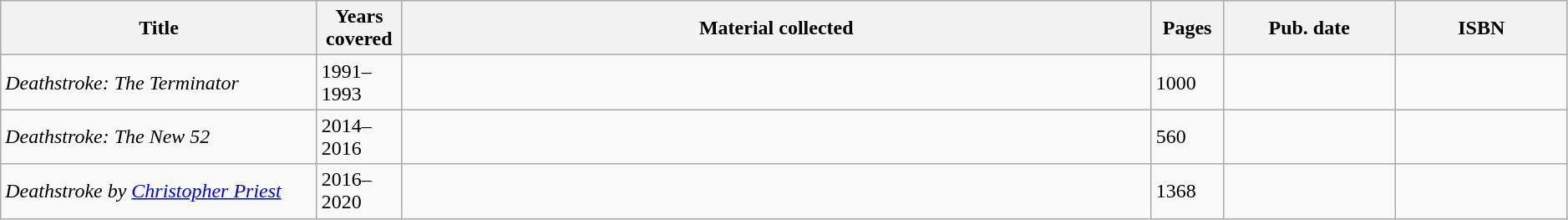<table class="wikitable sortable" width=99%>
<tr>
<th width="245px">Title</th>
<th width="60px">Years covered</th>
<th class="unsortable">Material collected</th>
<th width="50px">Pages</th>
<th width="130px">Pub. date</th>
<th class="unsortable" width="130px">ISBN</th>
</tr>
<tr>
<td><em>Deathstroke: The Terminator</em></td>
<td>1991–1993</td>
<td></td>
<td>1000</td>
<td></td>
<td></td>
</tr>
<tr>
<td><em>Deathstroke: The New 52</em></td>
<td>2014–2016</td>
<td></td>
<td>560</td>
<td></td>
<td></td>
</tr>
<tr>
<td><em>Deathstroke by <a href='#'>Christopher Priest</a></em></td>
<td>2016–2020</td>
<td></td>
<td>1368</td>
<td></td>
<td></td>
</tr>
</table>
